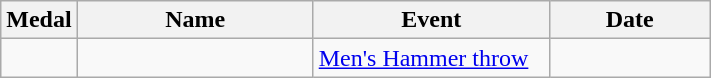<table class="wikitable sortable" style="font-size:100%">
<tr>
<th>Medal</th>
<th width=150>Name</th>
<th width=150>Event</th>
<th width=100>Date</th>
</tr>
<tr>
<td></td>
<td></td>
<td><a href='#'>Men's Hammer throw</a></td>
<td></td>
</tr>
</table>
